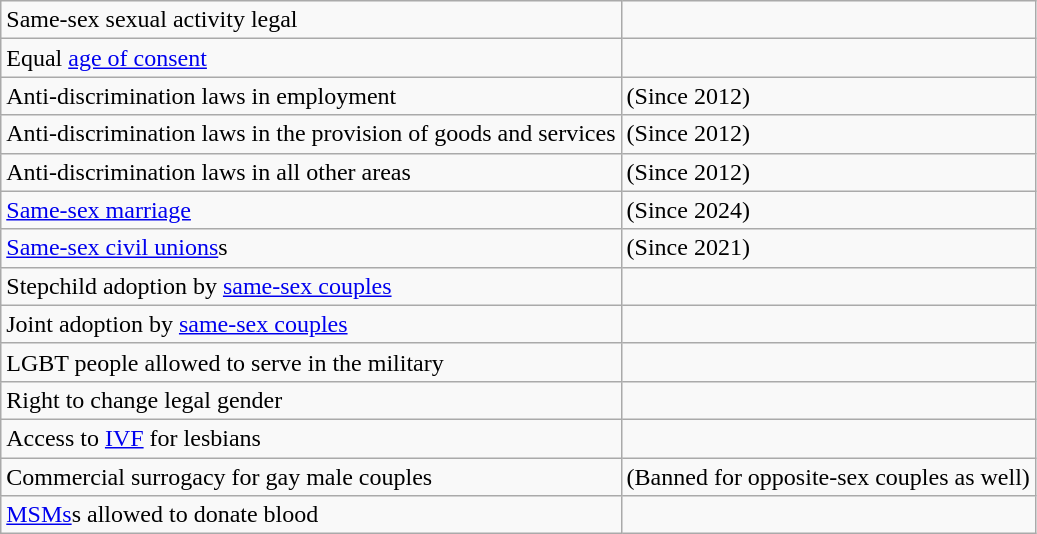<table class="wikitable">
<tr>
<td>Same-sex sexual activity legal</td>
<td></td>
</tr>
<tr>
<td>Equal <a href='#'>age of consent</a></td>
<td></td>
</tr>
<tr>
<td>Anti-discrimination laws in employment</td>
<td> (Since 2012)</td>
</tr>
<tr>
<td>Anti-discrimination laws in the provision of goods and services</td>
<td> (Since 2012)</td>
</tr>
<tr>
<td>Anti-discrimination laws in all other areas</td>
<td> (Since 2012)</td>
</tr>
<tr>
<td><a href='#'>Same-sex marriage</a></td>
<td> (Since 2024)</td>
</tr>
<tr>
<td><a href='#'>Same-sex civil unions</a>s</td>
<td> (Since 2021)</td>
</tr>
<tr>
<td>Stepchild adoption by <a href='#'>same-sex couples</a></td>
<td></td>
</tr>
<tr>
<td>Joint adoption by <a href='#'>same-sex couples</a></td>
<td></td>
</tr>
<tr>
<td>LGBT people allowed to serve in the military</td>
<td></td>
</tr>
<tr>
<td>Right to change legal gender</td>
<td></td>
</tr>
<tr>
<td>Access to <a href='#'>IVF</a> for lesbians</td>
<td></td>
</tr>
<tr>
<td>Commercial surrogacy for gay male couples</td>
<td> (Banned for opposite-sex couples as well)</td>
</tr>
<tr>
<td><a href='#'>MSMs</a>s allowed to donate blood</td>
<td></td>
</tr>
</table>
